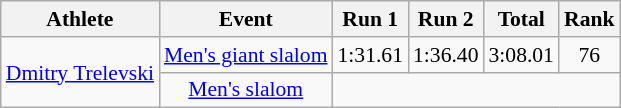<table class="wikitable" style="font-size:90%">
<tr>
<th>Athlete</th>
<th>Event</th>
<th>Run 1</th>
<th>Run 2</th>
<th>Total</th>
<th>Rank</th>
</tr>
<tr>
<td rowspan=2><a href='#'>Dmitry Trelevski</a></td>
<td align="center"><a href='#'>Men's giant slalom</a></td>
<td align="center">1:31.61</td>
<td align="center">1:36.40</td>
<td align="center">3:08.01</td>
<td align="center">76</td>
</tr>
<tr>
<td align="center"><a href='#'>Men's slalom</a></td>
<td align="center" colspan=4></td>
</tr>
</table>
